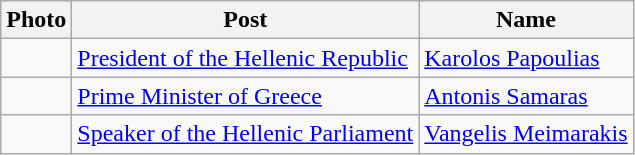<table class=wikitable>
<tr>
<th>Photo</th>
<th>Post</th>
<th>Name</th>
</tr>
<tr>
<td></td>
<td><a href='#'>President of the Hellenic Republic</a></td>
<td><a href='#'>Karolos Papoulias</a></td>
</tr>
<tr>
<td><br></td>
<td><a href='#'>Prime Minister of Greece</a></td>
<td><a href='#'>Antonis Samaras</a></td>
</tr>
<tr>
<td><br></td>
<td><a href='#'>Speaker of the Hellenic Parliament</a></td>
<td><a href='#'>Vangelis Meimarakis</a></td>
</tr>
</table>
